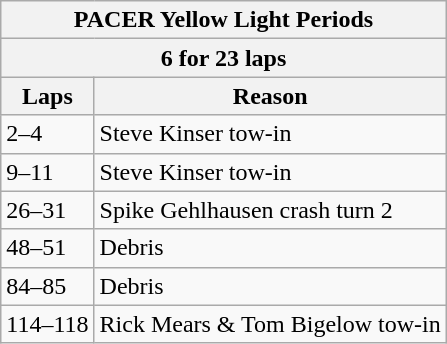<table class="wikitable">
<tr>
<th colspan=2>PACER Yellow Light Periods</th>
</tr>
<tr>
<th colspan=2>6 for 23 laps</th>
</tr>
<tr>
<th>Laps</th>
<th>Reason</th>
</tr>
<tr>
<td>2–4</td>
<td>Steve Kinser tow-in</td>
</tr>
<tr>
<td>9–11</td>
<td>Steve Kinser tow-in</td>
</tr>
<tr>
<td>26–31</td>
<td>Spike Gehlhausen crash turn 2</td>
</tr>
<tr>
<td>48–51</td>
<td>Debris</td>
</tr>
<tr>
<td>84–85</td>
<td>Debris</td>
</tr>
<tr>
<td>114–118</td>
<td>Rick Mears & Tom Bigelow tow-in</td>
</tr>
</table>
